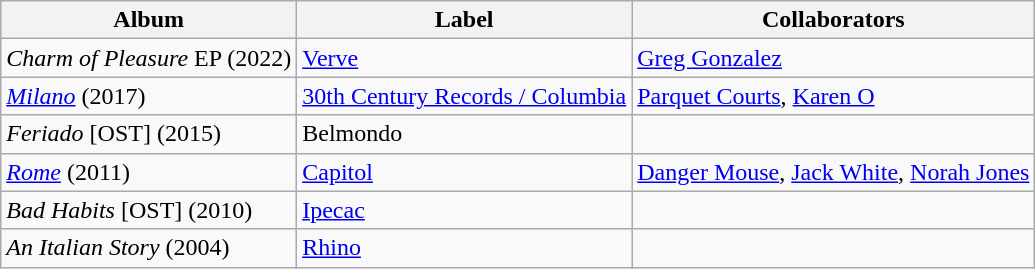<table class="wikitable">
<tr>
<th>Album</th>
<th>Label</th>
<th>Collaborators</th>
</tr>
<tr>
<td><em>Charm of Pleasure</em> EP (2022)</td>
<td><a href='#'>Verve</a></td>
<td><a href='#'>Greg Gonzalez</a></td>
</tr>
<tr>
<td><a href='#'><em>Milano</em></a> (2017)</td>
<td><a href='#'>30th Century Records / Columbia</a></td>
<td><a href='#'>Parquet Courts</a>, <a href='#'>Karen O</a></td>
</tr>
<tr>
<td><em>Feriado</em> [OST] (2015)</td>
<td>Belmondo</td>
<td></td>
</tr>
<tr>
<td><a href='#'><em>Rome</em></a> (2011)</td>
<td><a href='#'>Capitol</a></td>
<td><a href='#'>Danger Mouse</a>, <a href='#'>Jack White</a>, <a href='#'>Norah Jones</a></td>
</tr>
<tr>
<td><em>Bad Habits</em> [OST] (2010)</td>
<td><a href='#'>Ipecac</a></td>
<td></td>
</tr>
<tr>
<td><em>An Italian Story</em> (2004)</td>
<td><a href='#'>Rhino</a></td>
<td></td>
</tr>
</table>
